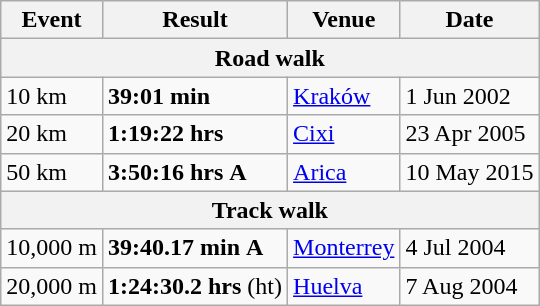<table class="wikitable">
<tr>
<th>Event</th>
<th>Result</th>
<th>Venue</th>
<th>Date</th>
</tr>
<tr>
<th colspan="4">Road walk</th>
</tr>
<tr>
<td>10 km</td>
<td><strong>39:01 min</strong></td>
<td> <a href='#'>Kraków</a></td>
<td>1 Jun 2002</td>
</tr>
<tr>
<td>20 km</td>
<td><strong>1:19:22 hrs</strong></td>
<td> <a href='#'>Cixi</a></td>
<td>23 Apr 2005</td>
</tr>
<tr>
<td>50 km</td>
<td><strong>3:50:16 hrs</strong> <strong>A</strong></td>
<td> <a href='#'>Arica</a></td>
<td>10 May 2015</td>
</tr>
<tr>
<th colspan="4">Track walk</th>
</tr>
<tr>
<td>10,000 m</td>
<td><strong>39:40.17 min</strong> <strong>A</strong></td>
<td> <a href='#'>Monterrey</a></td>
<td>4 Jul 2004</td>
</tr>
<tr>
<td>20,000 m</td>
<td><strong>1:24:30.2 hrs</strong> (ht)</td>
<td> <a href='#'>Huelva</a></td>
<td>7 Aug 2004</td>
</tr>
</table>
